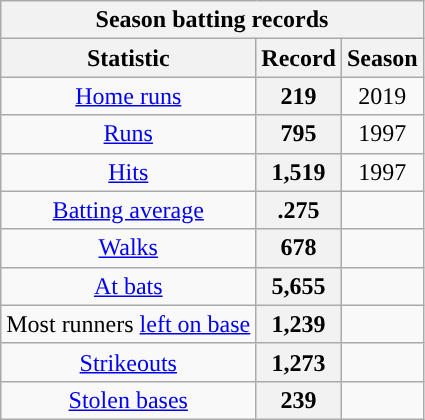<table class="wikitable" style="text-align:center">
<tr>
<th colspan=3>Season batting records</th>
</tr>
<tr>
<th scope="col">Statistic</th>
<th scope="col" class="unsortable">Record</th>
<th scope="col">Season</th>
</tr>
<tr>
<td><a href='#'>Home runs</a></td>
<th scope="row">219</th>
<td>2019</td>
</tr>
<tr>
<td><a href='#'>Runs</a></td>
<th scope="row">795</th>
<td>1997</td>
</tr>
<tr>
<td><a href='#'>Hits</a></td>
<th scope="row">1,519</th>
<td>1997</td>
</tr>
<tr>
<td><a href='#'>Batting average</a></td>
<th scope="row">.275</th>
<td></td>
</tr>
<tr>
<td><a href='#'>Walks</a></td>
<th scope="row">678</th>
<td></td>
</tr>
<tr>
<td><a href='#'>At bats</a></td>
<th scope="row">5,655</th>
<td></td>
</tr>
<tr>
<td>Most runners <a href='#'>left on base</a></td>
<th scope="row">1,239</th>
<td></td>
</tr>
<tr>
<td><a href='#'>Strikeouts</a></td>
<th scope="row">1,273</th>
<td></td>
</tr>
<tr>
<td><a href='#'>Stolen bases</a></td>
<th scope="row">239</th>
<td></td>
</tr>
</table>
